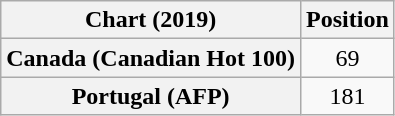<table class="wikitable plainrowheaders" style="text-align:center">
<tr>
<th scope="col">Chart (2019)</th>
<th scope="col">Position</th>
</tr>
<tr>
<th scope="row">Canada (Canadian Hot 100)</th>
<td>69</td>
</tr>
<tr>
<th scope="row">Portugal (AFP)</th>
<td>181</td>
</tr>
</table>
